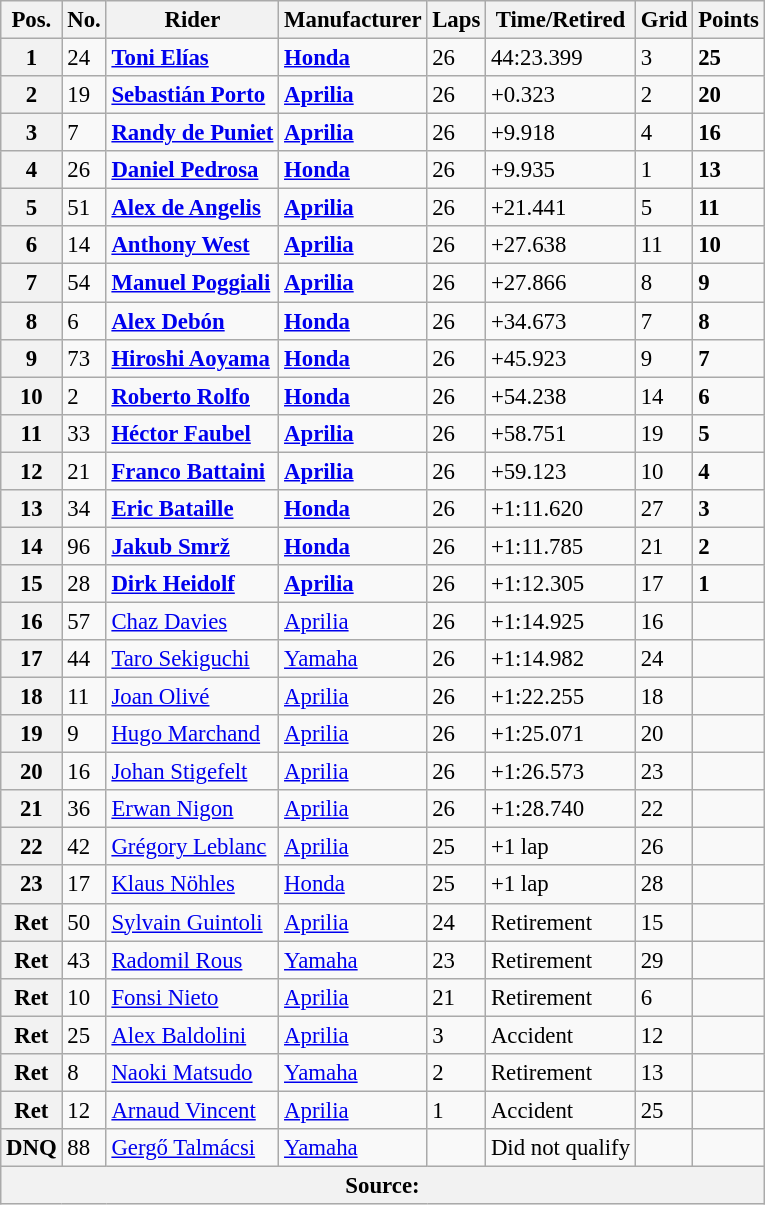<table class="wikitable" style="font-size: 95%;">
<tr>
<th>Pos.</th>
<th>No.</th>
<th>Rider</th>
<th>Manufacturer</th>
<th>Laps</th>
<th>Time/Retired</th>
<th>Grid</th>
<th>Points</th>
</tr>
<tr>
<th>1</th>
<td>24</td>
<td> <strong><a href='#'>Toni Elías</a></strong></td>
<td><strong><a href='#'>Honda</a></strong></td>
<td>26</td>
<td>44:23.399</td>
<td>3</td>
<td><strong>25</strong></td>
</tr>
<tr>
<th>2</th>
<td>19</td>
<td> <strong><a href='#'>Sebastián Porto</a></strong></td>
<td><strong><a href='#'>Aprilia</a></strong></td>
<td>26</td>
<td>+0.323</td>
<td>2</td>
<td><strong>20</strong></td>
</tr>
<tr>
<th>3</th>
<td>7</td>
<td> <strong><a href='#'>Randy de Puniet</a></strong></td>
<td><strong><a href='#'>Aprilia</a></strong></td>
<td>26</td>
<td>+9.918</td>
<td>4</td>
<td><strong>16</strong></td>
</tr>
<tr>
<th>4</th>
<td>26</td>
<td> <strong><a href='#'>Daniel Pedrosa</a></strong></td>
<td><strong><a href='#'>Honda</a></strong></td>
<td>26</td>
<td>+9.935</td>
<td>1</td>
<td><strong>13</strong></td>
</tr>
<tr>
<th>5</th>
<td>51</td>
<td> <strong><a href='#'>Alex de Angelis</a></strong></td>
<td><strong><a href='#'>Aprilia</a></strong></td>
<td>26</td>
<td>+21.441</td>
<td>5</td>
<td><strong>11</strong></td>
</tr>
<tr>
<th>6</th>
<td>14</td>
<td> <strong><a href='#'>Anthony West</a></strong></td>
<td><strong><a href='#'>Aprilia</a></strong></td>
<td>26</td>
<td>+27.638</td>
<td>11</td>
<td><strong>10</strong></td>
</tr>
<tr>
<th>7</th>
<td>54</td>
<td> <strong><a href='#'>Manuel Poggiali</a></strong></td>
<td><strong><a href='#'>Aprilia</a></strong></td>
<td>26</td>
<td>+27.866</td>
<td>8</td>
<td><strong>9</strong></td>
</tr>
<tr>
<th>8</th>
<td>6</td>
<td> <strong><a href='#'>Alex Debón</a></strong></td>
<td><strong><a href='#'>Honda</a></strong></td>
<td>26</td>
<td>+34.673</td>
<td>7</td>
<td><strong>8</strong></td>
</tr>
<tr>
<th>9</th>
<td>73</td>
<td> <strong><a href='#'>Hiroshi Aoyama</a></strong></td>
<td><strong><a href='#'>Honda</a></strong></td>
<td>26</td>
<td>+45.923</td>
<td>9</td>
<td><strong>7</strong></td>
</tr>
<tr>
<th>10</th>
<td>2</td>
<td> <strong><a href='#'>Roberto Rolfo</a></strong></td>
<td><strong><a href='#'>Honda</a></strong></td>
<td>26</td>
<td>+54.238</td>
<td>14</td>
<td><strong>6</strong></td>
</tr>
<tr>
<th>11</th>
<td>33</td>
<td> <strong><a href='#'>Héctor Faubel</a></strong></td>
<td><strong><a href='#'>Aprilia</a></strong></td>
<td>26</td>
<td>+58.751</td>
<td>19</td>
<td><strong>5</strong></td>
</tr>
<tr>
<th>12</th>
<td>21</td>
<td> <strong><a href='#'>Franco Battaini</a></strong></td>
<td><strong><a href='#'>Aprilia</a></strong></td>
<td>26</td>
<td>+59.123</td>
<td>10</td>
<td><strong>4</strong></td>
</tr>
<tr>
<th>13</th>
<td>34</td>
<td> <strong><a href='#'>Eric Bataille</a></strong></td>
<td><strong><a href='#'>Honda</a></strong></td>
<td>26</td>
<td>+1:11.620</td>
<td>27</td>
<td><strong>3</strong></td>
</tr>
<tr>
<th>14</th>
<td>96</td>
<td> <strong><a href='#'>Jakub Smrž</a></strong></td>
<td><strong><a href='#'>Honda</a></strong></td>
<td>26</td>
<td>+1:11.785</td>
<td>21</td>
<td><strong>2</strong></td>
</tr>
<tr>
<th>15</th>
<td>28</td>
<td> <strong><a href='#'>Dirk Heidolf</a></strong></td>
<td><strong><a href='#'>Aprilia</a></strong></td>
<td>26</td>
<td>+1:12.305</td>
<td>17</td>
<td><strong>1</strong></td>
</tr>
<tr>
<th>16</th>
<td>57</td>
<td> <a href='#'>Chaz Davies</a></td>
<td><a href='#'>Aprilia</a></td>
<td>26</td>
<td>+1:14.925</td>
<td>16</td>
<td></td>
</tr>
<tr>
<th>17</th>
<td>44</td>
<td> <a href='#'>Taro Sekiguchi</a></td>
<td><a href='#'>Yamaha</a></td>
<td>26</td>
<td>+1:14.982</td>
<td>24</td>
<td></td>
</tr>
<tr>
<th>18</th>
<td>11</td>
<td> <a href='#'>Joan Olivé</a></td>
<td><a href='#'>Aprilia</a></td>
<td>26</td>
<td>+1:22.255</td>
<td>18</td>
<td></td>
</tr>
<tr>
<th>19</th>
<td>9</td>
<td> <a href='#'>Hugo Marchand</a></td>
<td><a href='#'>Aprilia</a></td>
<td>26</td>
<td>+1:25.071</td>
<td>20</td>
<td></td>
</tr>
<tr>
<th>20</th>
<td>16</td>
<td> <a href='#'>Johan Stigefelt</a></td>
<td><a href='#'>Aprilia</a></td>
<td>26</td>
<td>+1:26.573</td>
<td>23</td>
<td></td>
</tr>
<tr>
<th>21</th>
<td>36</td>
<td> <a href='#'>Erwan Nigon</a></td>
<td><a href='#'>Aprilia</a></td>
<td>26</td>
<td>+1:28.740</td>
<td>22</td>
<td></td>
</tr>
<tr>
<th>22</th>
<td>42</td>
<td> <a href='#'>Grégory Leblanc</a></td>
<td><a href='#'>Aprilia</a></td>
<td>25</td>
<td>+1 lap</td>
<td>26</td>
<td></td>
</tr>
<tr>
<th>23</th>
<td>17</td>
<td> <a href='#'>Klaus Nöhles</a></td>
<td><a href='#'>Honda</a></td>
<td>25</td>
<td>+1 lap</td>
<td>28</td>
<td></td>
</tr>
<tr>
<th>Ret</th>
<td>50</td>
<td> <a href='#'>Sylvain Guintoli</a></td>
<td><a href='#'>Aprilia</a></td>
<td>24</td>
<td>Retirement</td>
<td>15</td>
<td></td>
</tr>
<tr>
<th>Ret</th>
<td>43</td>
<td> <a href='#'>Radomil Rous</a></td>
<td><a href='#'>Yamaha</a></td>
<td>23</td>
<td>Retirement</td>
<td>29</td>
<td></td>
</tr>
<tr>
<th>Ret</th>
<td>10</td>
<td> <a href='#'>Fonsi Nieto</a></td>
<td><a href='#'>Aprilia</a></td>
<td>21</td>
<td>Retirement</td>
<td>6</td>
<td></td>
</tr>
<tr>
<th>Ret</th>
<td>25</td>
<td> <a href='#'>Alex Baldolini</a></td>
<td><a href='#'>Aprilia</a></td>
<td>3</td>
<td>Accident</td>
<td>12</td>
<td></td>
</tr>
<tr>
<th>Ret</th>
<td>8</td>
<td> <a href='#'>Naoki Matsudo</a></td>
<td><a href='#'>Yamaha</a></td>
<td>2</td>
<td>Retirement</td>
<td>13</td>
<td></td>
</tr>
<tr>
<th>Ret</th>
<td>12</td>
<td> <a href='#'>Arnaud Vincent</a></td>
<td><a href='#'>Aprilia</a></td>
<td>1</td>
<td>Accident</td>
<td>25</td>
<td></td>
</tr>
<tr>
<th>DNQ</th>
<td>88</td>
<td> <a href='#'>Gergő Talmácsi</a></td>
<td><a href='#'>Yamaha</a></td>
<td></td>
<td>Did not qualify</td>
<td></td>
<td></td>
</tr>
<tr>
<th colspan=8>Source: </th>
</tr>
</table>
